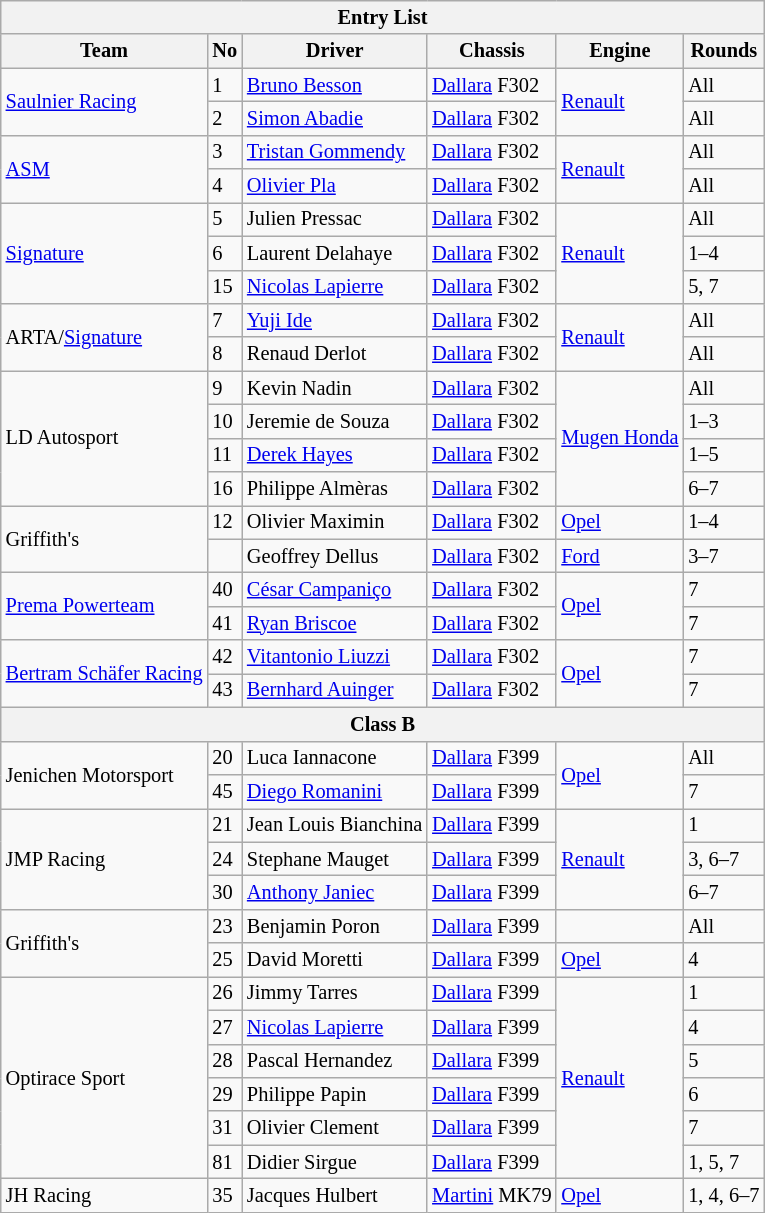<table class="wikitable" style="font-size: 85%;">
<tr>
<th colspan=6 align=center>Entry List</th>
</tr>
<tr>
<th>Team</th>
<th>No</th>
<th>Driver</th>
<th>Chassis</th>
<th>Engine</th>
<th>Rounds</th>
</tr>
<tr>
<td rowspan=2> <a href='#'>Saulnier Racing</a></td>
<td>1</td>
<td> <a href='#'>Bruno Besson</a></td>
<td><a href='#'>Dallara</a> F302</td>
<td rowspan=2><a href='#'>Renault</a></td>
<td>All</td>
</tr>
<tr>
<td>2</td>
<td> <a href='#'>Simon Abadie</a></td>
<td><a href='#'>Dallara</a> F302</td>
<td>All</td>
</tr>
<tr>
<td rowspan=2> <a href='#'>ASM</a></td>
<td>3</td>
<td> <a href='#'>Tristan Gommendy</a></td>
<td><a href='#'>Dallara</a> F302</td>
<td rowspan=2><a href='#'>Renault</a></td>
<td>All</td>
</tr>
<tr>
<td>4</td>
<td> <a href='#'>Olivier Pla</a></td>
<td><a href='#'>Dallara</a> F302</td>
<td>All</td>
</tr>
<tr>
<td rowspan=3> <a href='#'>Signature</a></td>
<td>5</td>
<td> Julien Pressac</td>
<td><a href='#'>Dallara</a> F302</td>
<td rowspan=3><a href='#'>Renault</a></td>
<td>All</td>
</tr>
<tr>
<td>6</td>
<td> Laurent Delahaye</td>
<td><a href='#'>Dallara</a> F302</td>
<td>1–4</td>
</tr>
<tr>
<td>15</td>
<td> <a href='#'>Nicolas Lapierre</a></td>
<td><a href='#'>Dallara</a> F302</td>
<td>5, 7</td>
</tr>
<tr>
<td rowspan=2> ARTA/<a href='#'>Signature</a></td>
<td>7</td>
<td> <a href='#'>Yuji Ide</a></td>
<td><a href='#'>Dallara</a> F302</td>
<td rowspan=2><a href='#'>Renault</a></td>
<td>All</td>
</tr>
<tr>
<td>8</td>
<td> Renaud Derlot</td>
<td><a href='#'>Dallara</a> F302</td>
<td>All</td>
</tr>
<tr>
<td rowspan=4> LD Autosport</td>
<td>9</td>
<td> Kevin Nadin</td>
<td><a href='#'>Dallara</a> F302</td>
<td rowspan=4><a href='#'>Mugen Honda</a></td>
<td>All</td>
</tr>
<tr>
<td>10</td>
<td> Jeremie de Souza</td>
<td><a href='#'>Dallara</a> F302</td>
<td>1–3</td>
</tr>
<tr>
<td>11</td>
<td> <a href='#'>Derek Hayes</a></td>
<td><a href='#'>Dallara</a> F302</td>
<td>1–5</td>
</tr>
<tr>
<td>16</td>
<td> Philippe Almèras</td>
<td><a href='#'>Dallara</a> F302</td>
<td>6–7</td>
</tr>
<tr>
<td rowspan=2> Griffith's</td>
<td>12</td>
<td> Olivier Maximin</td>
<td><a href='#'>Dallara</a> F302</td>
<td><a href='#'>Opel</a></td>
<td>1–4</td>
</tr>
<tr>
<td></td>
<td> Geoffrey Dellus</td>
<td><a href='#'>Dallara</a> F302</td>
<td><a href='#'>Ford</a></td>
<td>3–7</td>
</tr>
<tr>
<td rowspan=2> <a href='#'>Prema Powerteam</a></td>
<td>40</td>
<td> <a href='#'>César Campaniço</a></td>
<td><a href='#'>Dallara</a> F302</td>
<td rowspan=2><a href='#'>Opel</a></td>
<td>7</td>
</tr>
<tr>
<td>41</td>
<td> <a href='#'>Ryan Briscoe</a></td>
<td><a href='#'>Dallara</a> F302</td>
<td>7</td>
</tr>
<tr>
<td rowspan=2> <a href='#'>Bertram Schäfer Racing</a></td>
<td>42</td>
<td> <a href='#'>Vitantonio Liuzzi</a></td>
<td><a href='#'>Dallara</a> F302</td>
<td rowspan=2><a href='#'>Opel</a></td>
<td>7</td>
</tr>
<tr>
<td>43</td>
<td> <a href='#'>Bernhard Auinger</a></td>
<td><a href='#'>Dallara</a> F302</td>
<td>7</td>
</tr>
<tr>
<th colspan=6 align="center">Class B</th>
</tr>
<tr>
<td rowspan=2> Jenichen Motorsport</td>
<td>20</td>
<td> Luca Iannacone</td>
<td><a href='#'>Dallara</a> F399</td>
<td rowspan=2><a href='#'>Opel</a></td>
<td>All</td>
</tr>
<tr>
<td>45</td>
<td> <a href='#'>Diego Romanini</a></td>
<td><a href='#'>Dallara</a> F399</td>
<td>7</td>
</tr>
<tr>
<td rowspan=3> JMP Racing</td>
<td>21</td>
<td> Jean Louis Bianchina</td>
<td><a href='#'>Dallara</a> F399</td>
<td rowspan=3><a href='#'>Renault</a></td>
<td>1</td>
</tr>
<tr>
<td>24</td>
<td> Stephane Mauget</td>
<td><a href='#'>Dallara</a> F399</td>
<td>3, 6–7</td>
</tr>
<tr>
<td>30</td>
<td> <a href='#'>Anthony Janiec</a></td>
<td><a href='#'>Dallara</a> F399</td>
<td>6–7</td>
</tr>
<tr>
<td rowspan=2> Griffith's</td>
<td>23</td>
<td> Benjamin Poron</td>
<td><a href='#'>Dallara</a> F399</td>
<td></td>
<td>All</td>
</tr>
<tr>
<td>25</td>
<td> David Moretti</td>
<td><a href='#'>Dallara</a> F399</td>
<td><a href='#'>Opel</a></td>
<td>4</td>
</tr>
<tr>
<td rowspan=6> Optirace Sport</td>
<td>26</td>
<td> Jimmy Tarres</td>
<td><a href='#'>Dallara</a> F399</td>
<td rowspan=6><a href='#'>Renault</a></td>
<td>1</td>
</tr>
<tr>
<td>27</td>
<td> <a href='#'>Nicolas Lapierre</a></td>
<td><a href='#'>Dallara</a> F399</td>
<td>4</td>
</tr>
<tr>
<td>28</td>
<td> Pascal Hernandez</td>
<td><a href='#'>Dallara</a> F399</td>
<td>5</td>
</tr>
<tr>
<td>29</td>
<td> Philippe Papin</td>
<td><a href='#'>Dallara</a> F399</td>
<td>6</td>
</tr>
<tr>
<td>31</td>
<td> Olivier Clement</td>
<td><a href='#'>Dallara</a> F399</td>
<td>7</td>
</tr>
<tr>
<td>81</td>
<td> Didier Sirgue</td>
<td><a href='#'>Dallara</a> F399</td>
<td>1, 5, 7</td>
</tr>
<tr>
<td> JH Racing</td>
<td>35</td>
<td> Jacques Hulbert</td>
<td><a href='#'>Martini</a> MK79</td>
<td><a href='#'>Opel</a></td>
<td>1, 4, 6–7</td>
</tr>
</table>
